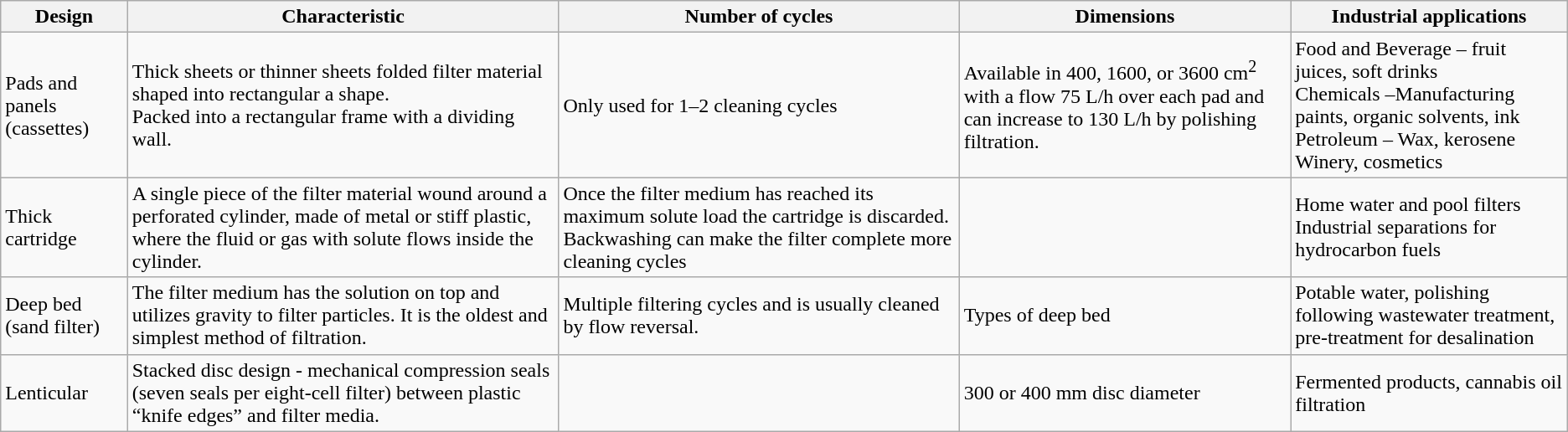<table class="wikitable">
<tr>
<th>Design</th>
<th>Characteristic</th>
<th>Number of cycles</th>
<th>Dimensions</th>
<th>Industrial applications</th>
</tr>
<tr>
<td>Pads and panels (cassettes)</td>
<td>Thick sheets or thinner sheets folded filter material shaped into rectangular a shape.<br>Packed into a rectangular frame with a dividing wall.</td>
<td>Only used for 1–2 cleaning cycles</td>
<td>Available in 400, 1600, or 3600 cm<sup>2</sup> with a flow 75 L/h over each pad and can increase to 130 L/h by polishing filtration.</td>
<td>Food and Beverage – fruit juices, soft drinks<br>Chemicals –Manufacturing paints, organic solvents, ink<br>Petroleum – Wax, kerosene<br>Winery, cosmetics</td>
</tr>
<tr>
<td>Thick cartridge</td>
<td>A single piece of the filter material wound around a perforated cylinder, made of metal or stiff plastic, where the fluid or gas with solute flows inside the cylinder.</td>
<td>Once the filter medium has reached its maximum solute load the cartridge is discarded. Backwashing can make the filter complete more cleaning cycles</td>
<td></td>
<td>Home water and pool filters<br>Industrial separations for hydrocarbon fuels </td>
</tr>
<tr>
<td>Deep bed (sand filter)</td>
<td>The filter medium has the solution on top and utilizes gravity to filter particles. It is the oldest and simplest method of filtration.</td>
<td>Multiple filtering cycles and is usually cleaned by flow reversal.</td>
<td>Types of deep bed</td>
<td>Potable water, polishing following wastewater treatment, pre-treatment for desalination</td>
</tr>
<tr>
<td>Lenticular</td>
<td>Stacked disc design - mechanical compression seals (seven seals per eight-cell filter) between plastic “knife edges” and filter media.</td>
<td></td>
<td>300 or 400 mm disc diameter</td>
<td>Fermented products, cannabis oil filtration</td>
</tr>
</table>
